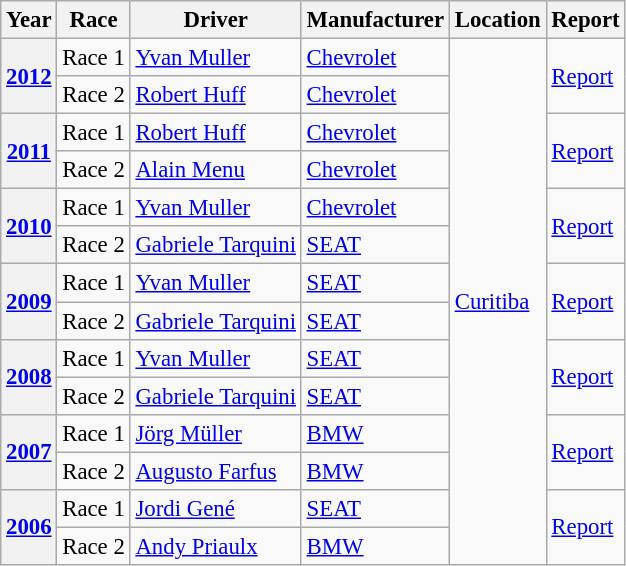<table class="wikitable" style="font-size: 95%;">
<tr>
<th>Year</th>
<th>Race</th>
<th>Driver</th>
<th>Manufacturer</th>
<th>Location</th>
<th>Report</th>
</tr>
<tr>
<th rowspan=2><a href='#'>2012</a></th>
<td>Race 1</td>
<td>  <a href='#'>Yvan Muller</a></td>
<td> <a href='#'>Chevrolet</a></td>
<td rowspan=14><a href='#'>Curitiba</a></td>
<td rowspan=2><a href='#'>Report</a></td>
</tr>
<tr>
<td>Race 2</td>
<td> <a href='#'>Robert Huff</a></td>
<td> <a href='#'>Chevrolet</a></td>
</tr>
<tr>
<th rowspan=2><a href='#'>2011</a></th>
<td>Race 1</td>
<td>  <a href='#'>Robert Huff</a></td>
<td> <a href='#'>Chevrolet</a></td>
<td rowspan=2><a href='#'>Report</a></td>
</tr>
<tr>
<td>Race 2</td>
<td> <a href='#'>Alain Menu</a></td>
<td> <a href='#'>Chevrolet</a></td>
</tr>
<tr>
<th rowspan=2><a href='#'>2010</a></th>
<td>Race 1</td>
<td> <a href='#'>Yvan Muller</a></td>
<td> <a href='#'>Chevrolet</a></td>
<td rowspan=2><a href='#'>Report</a></td>
</tr>
<tr>
<td>Race 2</td>
<td> <a href='#'>Gabriele Tarquini</a></td>
<td> <a href='#'>SEAT</a></td>
</tr>
<tr>
<th rowspan=2><a href='#'>2009</a></th>
<td>Race 1</td>
<td> <a href='#'>Yvan Muller</a></td>
<td> <a href='#'>SEAT</a></td>
<td rowspan=2><a href='#'>Report</a></td>
</tr>
<tr>
<td>Race 2</td>
<td> <a href='#'>Gabriele Tarquini</a></td>
<td> <a href='#'>SEAT</a></td>
</tr>
<tr>
<th rowspan=2><a href='#'>2008</a></th>
<td>Race 1</td>
<td> <a href='#'>Yvan Muller</a></td>
<td> <a href='#'>SEAT</a></td>
<td rowspan=2><a href='#'>Report</a></td>
</tr>
<tr>
<td>Race 2</td>
<td> <a href='#'>Gabriele Tarquini</a></td>
<td> <a href='#'>SEAT</a></td>
</tr>
<tr>
<th rowspan=2><a href='#'>2007</a></th>
<td>Race 1</td>
<td> <a href='#'>Jörg Müller</a></td>
<td> <a href='#'>BMW</a></td>
<td rowspan=2><a href='#'>Report</a></td>
</tr>
<tr>
<td>Race 2</td>
<td> <a href='#'>Augusto Farfus</a></td>
<td> <a href='#'>BMW</a></td>
</tr>
<tr>
<th rowspan=2><a href='#'>2006</a></th>
<td>Race 1</td>
<td> <a href='#'>Jordi Gené</a></td>
<td> <a href='#'>SEAT</a></td>
<td rowspan=2><a href='#'>Report</a></td>
</tr>
<tr>
<td>Race 2</td>
<td> <a href='#'>Andy Priaulx</a></td>
<td> <a href='#'>BMW</a></td>
</tr>
</table>
